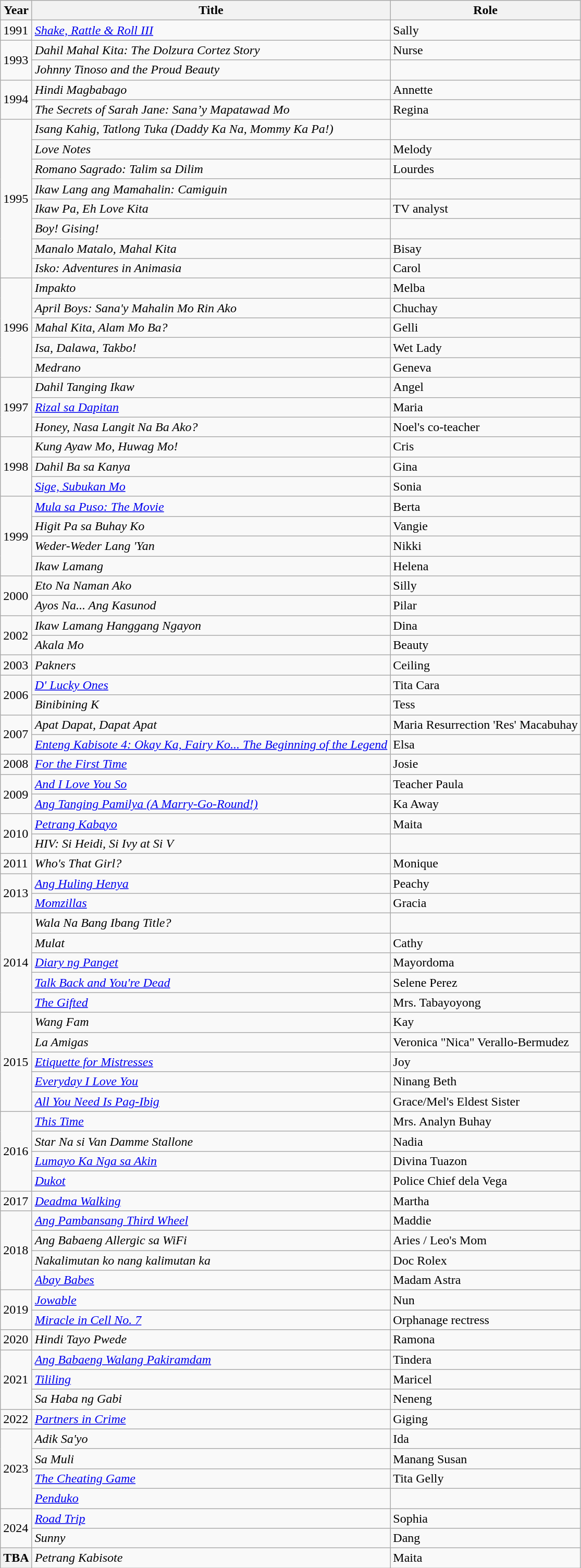<table class="wikitable sortable">
<tr>
<th>Year</th>
<th>Title</th>
<th>Role</th>
</tr>
<tr>
<td>1991</td>
<td><em><a href='#'>Shake, Rattle & Roll III</a></em></td>
<td>Sally</td>
</tr>
<tr>
<td rowspan="2">1993</td>
<td><em>Dahil Mahal Kita: The Dolzura Cortez Story</em></td>
<td>Nurse</td>
</tr>
<tr>
<td><em>Johnny Tinoso and the Proud Beauty</em></td>
<td></td>
</tr>
<tr>
<td rowspan="2">1994</td>
<td><em>Hindi Magbabago</em></td>
<td>Annette</td>
</tr>
<tr>
<td><em>The Secrets of Sarah Jane: Sana’y Mapatawad Mo</em></td>
<td>Regina</td>
</tr>
<tr>
<td rowspan="8">1995</td>
<td><em>Isang Kahig, Tatlong Tuka (Daddy Ka Na, Mommy Ka Pa!)</em></td>
<td></td>
</tr>
<tr>
<td><em>Love Notes</em></td>
<td>Melody</td>
</tr>
<tr>
<td><em>Romano Sagrado: Talim sa Dilim</em></td>
<td>Lourdes</td>
</tr>
<tr>
<td><em>Ikaw Lang ang Mamahalin: Camiguin</em></td>
<td></td>
</tr>
<tr>
<td><em>Ikaw Pa, Eh Love Kita</em></td>
<td>TV analyst</td>
</tr>
<tr>
<td><em>Boy! Gising!</em></td>
<td></td>
</tr>
<tr>
<td><em>Manalo Matalo, Mahal Kita</em></td>
<td>Bisay</td>
</tr>
<tr>
<td><em>Isko: Adventures in Animasia</em></td>
<td>Carol</td>
</tr>
<tr>
<td rowspan="5">1996</td>
<td><em>Impakto</em></td>
<td>Melba</td>
</tr>
<tr>
<td><em>April Boys: Sana'y Mahalin Mo Rin Ako</em></td>
<td>Chuchay</td>
</tr>
<tr>
<td><em>Mahal Kita, Alam Mo Ba?</em></td>
<td>Gelli</td>
</tr>
<tr>
<td><em>Isa, Dalawa, Takbo!</em> </td>
<td>Wet Lady</td>
</tr>
<tr>
<td><em>Medrano</em></td>
<td>Geneva</td>
</tr>
<tr>
<td rowspan="3">1997</td>
<td><em>Dahil Tanging Ikaw</em></td>
<td>Angel</td>
</tr>
<tr>
<td><em><a href='#'>Rizal sa Dapitan</a></em></td>
<td>Maria</td>
</tr>
<tr>
<td><em>Honey, Nasa Langit Na Ba Ako?</em></td>
<td>Noel's co-teacher</td>
</tr>
<tr>
<td rowspan="3">1998</td>
<td><em>Kung Ayaw Mo, Huwag Mo!</em></td>
<td>Cris</td>
</tr>
<tr>
<td><em>Dahil Ba sa Kanya</em></td>
<td>Gina</td>
</tr>
<tr>
<td><em><a href='#'>Sige, Subukan Mo</a></em></td>
<td>Sonia</td>
</tr>
<tr>
<td rowspan="4">1999</td>
<td><em><a href='#'>Mula sa Puso: The Movie</a></em></td>
<td>Berta</td>
</tr>
<tr>
<td><em>Higit Pa sa Buhay Ko</em></td>
<td>Vangie</td>
</tr>
<tr>
<td><em>Weder-Weder Lang 'Yan</em></td>
<td>Nikki</td>
</tr>
<tr>
<td><em>Ikaw Lamang</em></td>
<td>Helena</td>
</tr>
<tr>
<td rowspan="2">2000</td>
<td><em>Eto Na Naman Ako</em></td>
<td>Silly</td>
</tr>
<tr>
<td><em>Ayos Na... Ang Kasunod</em></td>
<td>Pilar</td>
</tr>
<tr>
<td rowspan="2">2002</td>
<td><em>Ikaw Lamang Hanggang Ngayon</em></td>
<td>Dina</td>
</tr>
<tr>
<td><em>Akala Mo</em></td>
<td>Beauty</td>
</tr>
<tr>
<td>2003</td>
<td><em>Pakners</em></td>
<td>Ceiling</td>
</tr>
<tr>
<td rowspan="2">2006</td>
<td><em><a href='#'>D' Lucky Ones</a></em></td>
<td>Tita Cara</td>
</tr>
<tr>
<td><em>Binibining K</em></td>
<td>Tess</td>
</tr>
<tr>
<td rowspan="2">2007</td>
<td><em>Apat Dapat, Dapat Apat</em></td>
<td>Maria Resurrection 'Res' Macabuhay</td>
</tr>
<tr>
<td><em><a href='#'>Enteng Kabisote 4: Okay Ka, Fairy Ko... The Beginning of the Legend</a></em></td>
<td>Elsa</td>
</tr>
<tr>
<td>2008</td>
<td><em><a href='#'>For the First Time</a></em></td>
<td>Josie</td>
</tr>
<tr>
<td rowspan="2">2009</td>
<td><em><a href='#'>And I Love You So</a></em></td>
<td>Teacher Paula</td>
</tr>
<tr>
<td><em><a href='#'>Ang Tanging Pamilya (A Marry-Go-Round!)</a></em></td>
<td>Ka Away</td>
</tr>
<tr>
<td rowspan="2">2010</td>
<td><em><a href='#'>Petrang Kabayo</a></em></td>
<td>Maita</td>
</tr>
<tr>
<td><em>HIV: Si Heidi, Si Ivy at Si V</em></td>
<td></td>
</tr>
<tr>
<td>2011</td>
<td><em>Who's That Girl?</em></td>
<td>Monique</td>
</tr>
<tr>
<td rowspan="2">2013</td>
<td><em><a href='#'>Ang Huling Henya</a></em></td>
<td>Peachy</td>
</tr>
<tr>
<td><em><a href='#'>Momzillas</a></em></td>
<td>Gracia</td>
</tr>
<tr>
<td rowspan="5">2014</td>
<td><em>Wala Na Bang Ibang Title?</em></td>
<td></td>
</tr>
<tr>
<td><em>Mulat</em></td>
<td>Cathy</td>
</tr>
<tr>
<td><em><a href='#'>Diary ng Panget</a></em></td>
<td>Mayordoma</td>
</tr>
<tr>
<td><em><a href='#'>Talk Back and You're Dead</a></em></td>
<td>Selene Perez</td>
</tr>
<tr>
<td><em><a href='#'>The Gifted</a></em></td>
<td>Mrs. Tabayoyong</td>
</tr>
<tr>
<td rowspan="5">2015</td>
<td><em>Wang Fam</em></td>
<td>Kay</td>
</tr>
<tr>
<td><em>La Amigas</em></td>
<td>Veronica "Nica" Verallo-Bermudez</td>
</tr>
<tr>
<td><em><a href='#'>Etiquette for Mistresses</a></em></td>
<td>Joy</td>
</tr>
<tr>
<td><em><a href='#'>Everyday I Love You</a></em></td>
<td>Ninang Beth</td>
</tr>
<tr>
<td><em><a href='#'>All You Need Is Pag-Ibig</a></em></td>
<td>Grace/Mel's Eldest Sister</td>
</tr>
<tr>
<td rowspan="4">2016</td>
<td><em><a href='#'>This Time</a></em></td>
<td>Mrs. Analyn Buhay</td>
</tr>
<tr>
<td><em>Star Na si Van Damme Stallone</em></td>
<td>Nadia</td>
</tr>
<tr>
<td><em><a href='#'>Lumayo Ka Nga sa Akin</a></em></td>
<td>Divina Tuazon</td>
</tr>
<tr>
<td><em><a href='#'>Dukot</a></em></td>
<td>Police Chief dela Vega</td>
</tr>
<tr>
<td>2017</td>
<td><em><a href='#'>Deadma Walking</a></em></td>
<td>Martha</td>
</tr>
<tr>
<td rowspan="4">2018</td>
<td><em><a href='#'>Ang Pambansang Third Wheel</a></em></td>
<td>Maddie</td>
</tr>
<tr>
<td><em>Ang Babaeng Allergic sa WiFi</em></td>
<td>Aries / Leo's Mom</td>
</tr>
<tr>
<td><em>Nakalimutan ko nang kalimutan ka</em></td>
<td>Doc Rolex</td>
</tr>
<tr>
<td><em><a href='#'>Abay Babes</a></em></td>
<td>Madam Astra</td>
</tr>
<tr>
<td rowspan="2">2019</td>
<td><em><a href='#'>Jowable</a></em></td>
<td>Nun</td>
</tr>
<tr>
<td><em><a href='#'>Miracle in Cell No. 7</a></em></td>
<td>Orphanage rectress</td>
</tr>
<tr>
<td>2020</td>
<td><em>Hindi Tayo Pwede</em></td>
<td>Ramona</td>
</tr>
<tr>
<td rowspan="3">2021</td>
<td><em><a href='#'>Ang Babaeng Walang Pakiramdam</a></em></td>
<td>Tindera</td>
</tr>
<tr>
<td><em><a href='#'>Tililing</a></em></td>
<td>Maricel</td>
</tr>
<tr>
<td><em>Sa Haba ng Gabi</em></td>
<td>Neneng</td>
</tr>
<tr>
<td>2022</td>
<td><em><a href='#'>Partners in Crime</a></em></td>
<td>Giging</td>
</tr>
<tr>
<td rowspan="4">2023</td>
<td><em>Adik Sa'yo</em></td>
<td>Ida</td>
</tr>
<tr>
<td><em>Sa Muli</em></td>
<td>Manang Susan</td>
</tr>
<tr>
<td><em><a href='#'>The Cheating Game</a></em></td>
<td>Tita Gelly</td>
</tr>
<tr>
<td><em><a href='#'>Penduko</a></em></td>
<td></td>
</tr>
<tr>
<td rowspan="2">2024</td>
<td><em><a href='#'>Road Trip</a></em></td>
<td>Sophia</td>
</tr>
<tr>
<td><em>Sunny</em></td>
<td>Dang</td>
</tr>
<tr>
<th scope="row">TBA</th>
<td><em>Petrang Kabisote</em></td>
<td>Maita</td>
</tr>
</table>
